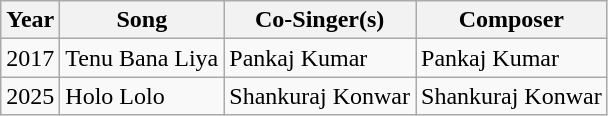<table class="wikitable sortable">
<tr>
<th>Year</th>
<th>Song</th>
<th>Co-Singer(s)</th>
<th>Composer</th>
</tr>
<tr>
<td>2017</td>
<td>Tenu Bana Liya</td>
<td>Pankaj Kumar</td>
<td>Pankaj Kumar</td>
</tr>
<tr>
<td>2025</td>
<td>Holo Lolo</td>
<td>Shankuraj Konwar</td>
<td>Shankuraj Konwar</td>
</tr>
</table>
